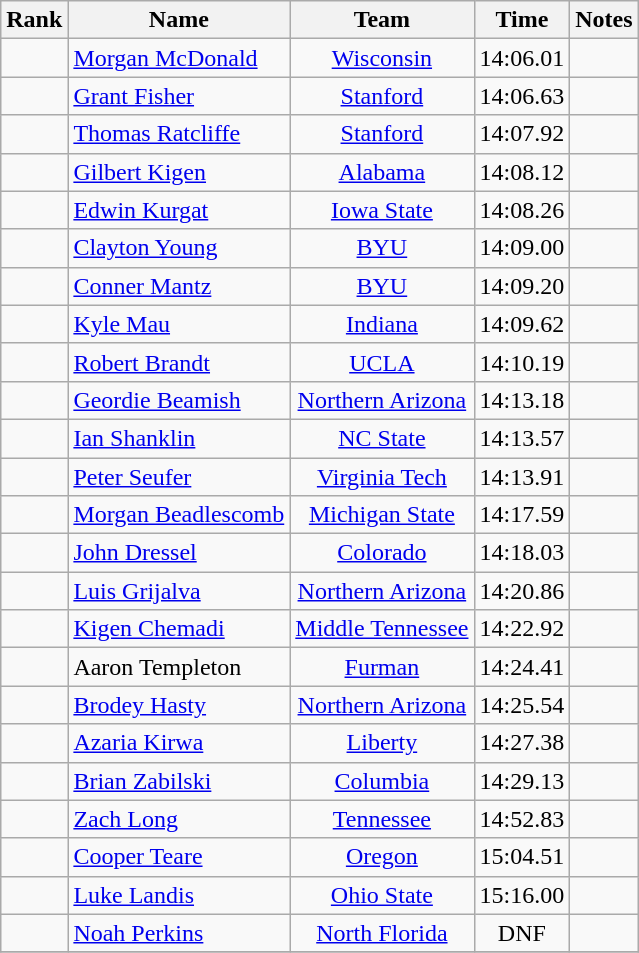<table class="wikitable sortable" style="text-align:center">
<tr>
<th>Rank</th>
<th>Name</th>
<th>Team</th>
<th>Time</th>
<th>Notes</th>
</tr>
<tr>
<td></td>
<td align=left> <a href='#'>Morgan McDonald</a></td>
<td><a href='#'>Wisconsin</a></td>
<td>14:06.01</td>
<td></td>
</tr>
<tr>
<td></td>
<td align=left> <a href='#'>Grant Fisher</a></td>
<td><a href='#'>Stanford</a></td>
<td>14:06.63</td>
<td></td>
</tr>
<tr>
<td></td>
<td align=left> <a href='#'>Thomas Ratcliffe</a></td>
<td><a href='#'>Stanford</a></td>
<td>14:07.92</td>
<td></td>
</tr>
<tr>
<td></td>
<td align=left> <a href='#'>Gilbert Kigen</a></td>
<td><a href='#'>Alabama</a></td>
<td>14:08.12</td>
<td></td>
</tr>
<tr>
<td></td>
<td align=left> <a href='#'>Edwin Kurgat</a></td>
<td><a href='#'>Iowa State</a></td>
<td>14:08.26</td>
<td></td>
</tr>
<tr>
<td></td>
<td align=left> <a href='#'>Clayton Young</a></td>
<td><a href='#'>BYU</a></td>
<td>14:09.00</td>
<td></td>
</tr>
<tr>
<td></td>
<td align=left> <a href='#'>Conner Mantz</a></td>
<td><a href='#'>BYU</a></td>
<td>14:09.20</td>
<td></td>
</tr>
<tr>
<td></td>
<td align=left> <a href='#'>Kyle Mau</a></td>
<td><a href='#'>Indiana</a></td>
<td>14:09.62</td>
<td></td>
</tr>
<tr>
<td></td>
<td align=left> <a href='#'>Robert Brandt</a></td>
<td><a href='#'>UCLA</a></td>
<td>14:10.19</td>
<td></td>
</tr>
<tr>
<td></td>
<td align=left> <a href='#'>Geordie Beamish</a></td>
<td><a href='#'>Northern Arizona</a></td>
<td>14:13.18</td>
<td></td>
</tr>
<tr>
<td></td>
<td align=left> <a href='#'>Ian Shanklin</a></td>
<td><a href='#'>NC State</a></td>
<td>14:13.57</td>
<td></td>
</tr>
<tr>
<td></td>
<td align=left> <a href='#'>Peter Seufer</a></td>
<td><a href='#'>Virginia Tech</a></td>
<td>14:13.91</td>
<td></td>
</tr>
<tr>
<td></td>
<td align=left> <a href='#'>Morgan Beadlescomb</a></td>
<td><a href='#'>Michigan State</a></td>
<td>14:17.59</td>
<td></td>
</tr>
<tr>
<td></td>
<td align=left> <a href='#'>John Dressel</a></td>
<td><a href='#'>Colorado</a></td>
<td>14:18.03</td>
<td></td>
</tr>
<tr>
<td></td>
<td align=left> <a href='#'>Luis Grijalva</a></td>
<td><a href='#'>Northern Arizona</a></td>
<td>14:20.86</td>
<td></td>
</tr>
<tr>
<td></td>
<td align=left> <a href='#'>Kigen Chemadi</a></td>
<td><a href='#'>Middle Tennessee</a></td>
<td>14:22.92</td>
<td></td>
</tr>
<tr>
<td></td>
<td align=left> Aaron Templeton</td>
<td><a href='#'>Furman</a></td>
<td>14:24.41</td>
<td></td>
</tr>
<tr>
<td></td>
<td align=left> <a href='#'>Brodey Hasty</a></td>
<td><a href='#'>Northern Arizona</a></td>
<td>14:25.54</td>
<td></td>
</tr>
<tr>
<td></td>
<td align=left> <a href='#'>Azaria Kirwa</a></td>
<td><a href='#'>Liberty</a></td>
<td>14:27.38</td>
<td></td>
</tr>
<tr>
<td></td>
<td align=left> <a href='#'>Brian Zabilski</a></td>
<td><a href='#'>Columbia</a></td>
<td>14:29.13</td>
<td></td>
</tr>
<tr>
<td></td>
<td align=left> <a href='#'>Zach Long</a></td>
<td><a href='#'>Tennessee</a></td>
<td>14:52.83</td>
<td></td>
</tr>
<tr>
<td></td>
<td align=left> <a href='#'>Cooper Teare</a></td>
<td><a href='#'>Oregon</a></td>
<td>15:04.51</td>
<td></td>
</tr>
<tr>
<td></td>
<td align=left> <a href='#'>Luke Landis</a></td>
<td><a href='#'>Ohio State</a></td>
<td>15:16.00</td>
<td></td>
</tr>
<tr>
<td></td>
<td align=left> <a href='#'>Noah Perkins</a></td>
<td><a href='#'>North Florida</a></td>
<td>DNF</td>
<td></td>
</tr>
<tr>
</tr>
</table>
